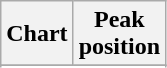<table class="wikitable sortable plainrowheaders">
<tr>
<th>Chart</th>
<th>Peak<br>position</th>
</tr>
<tr>
</tr>
<tr>
</tr>
<tr>
</tr>
<tr>
</tr>
<tr>
</tr>
<tr>
</tr>
</table>
